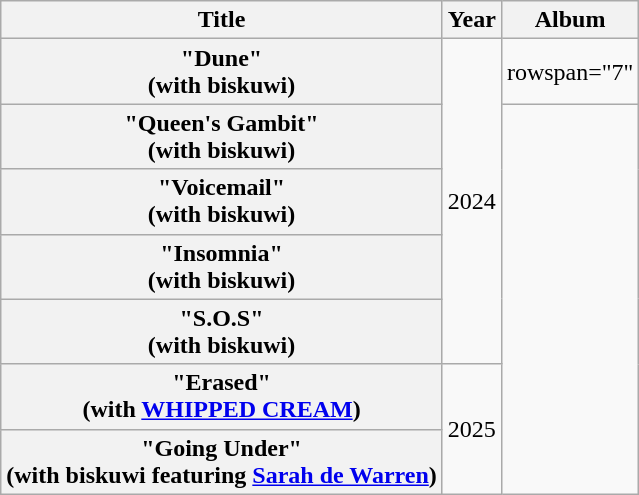<table class="wikitable plainrowheaders" style="text-align:center; text-align:center">
<tr>
<th scope="col">Title</th>
<th>Year</th>
<th>Album</th>
</tr>
<tr>
<th scope="row">"Dune"<br><span>(with biskuwi)</span></th>
<td rowspan="5">2024</td>
<td>rowspan="7" </td>
</tr>
<tr>
<th scope="row">"Queen's Gambit" <br><span>(with biskuwi)</span></th>
</tr>
<tr>
<th scope="row">"Voicemail" <br><span>(with biskuwi)</span></th>
</tr>
<tr>
<th scope="row">"Insomnia" <br><span>(with biskuwi)</span></th>
</tr>
<tr>
<th scope="row">"S.O.S" <br><span>(with biskuwi)</span></th>
</tr>
<tr>
<th scope="row">"Erased"<br><span>(with <a href='#'>WHIPPED CREAM</a>)</span></th>
<td rowspan="2">2025</td>
</tr>
<tr>
<th scope="row">"Going Under" <br><span>(with biskuwi featuring <a href='#'>Sarah de Warren</a>)</span></th>
</tr>
</table>
